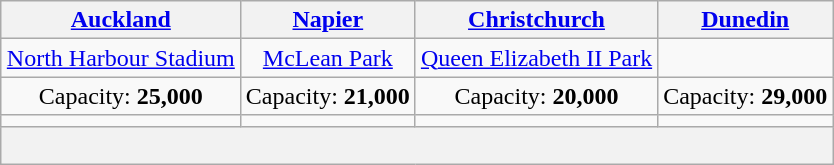<table class="wikitable" style="text-align:center;margin:1em auto;">
<tr>
<th><a href='#'>Auckland</a></th>
<th><a href='#'>Napier</a></th>
<th><a href='#'>Christchurch</a></th>
<th><a href='#'>Dunedin</a></th>
</tr>
<tr>
<td><a href='#'>North Harbour Stadium</a></td>
<td><a href='#'>McLean Park</a></td>
<td><a href='#'>Queen Elizabeth II Park</a></td>
</tr>
<tr>
<td>Capacity: <strong>25,000</strong></td>
<td>Capacity: <strong>21,000</strong></td>
<td>Capacity: <strong>20,000</strong></td>
<td>Capacity: <strong>29,000</strong></td>
</tr>
<tr>
<td></td>
<td></td>
<td></td>
<td></td>
</tr>
<tr>
<th colspan="4"><br></th>
</tr>
</table>
